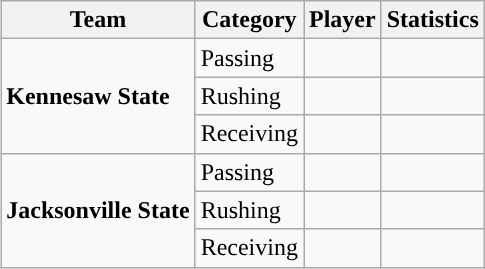<table class="wikitable" style="float: right;">
<tr>
<th>Team</th>
<th>Category</th>
<th>Player</th>
<th>Statistics</th>
</tr>
<tr>
<td rowspan=3><strong>Kennesaw State</strong></td>
<td>Passing</td>
<td></td>
<td></td>
</tr>
<tr>
<td>Rushing</td>
<td></td>
<td></td>
</tr>
<tr>
<td>Receiving</td>
<td></td>
<td></td>
</tr>
<tr>
<td rowspan=3><strong>Jacksonville State</strong></td>
<td>Passing</td>
<td></td>
<td></td>
</tr>
<tr>
<td>Rushing</td>
<td></td>
<td></td>
</tr>
<tr>
<td>Receiving</td>
<td></td>
<td></td>
</tr>
</table>
